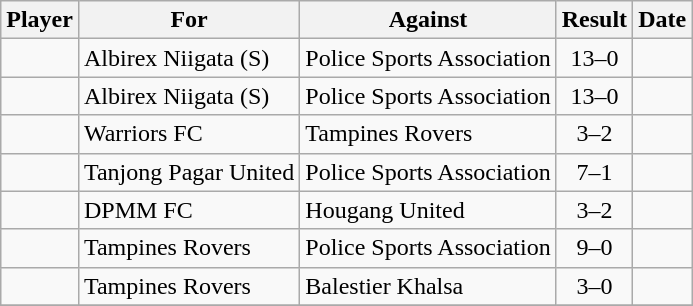<table class="wikitable sortable">
<tr>
<th>Player</th>
<th>For</th>
<th>Against</th>
<th style="text-align:center">Result</th>
<th>Date</th>
</tr>
<tr>
<td> </td>
<td> Albirex Niigata (S)</td>
<td>Police Sports Association</td>
<td style="text-align:center;">13–0</td>
<td></td>
</tr>
<tr>
<td> </td>
<td> Albirex Niigata (S)</td>
<td>Police Sports Association</td>
<td style="text-align:center;">13–0</td>
<td></td>
</tr>
<tr>
<td> </td>
<td>Warriors FC</td>
<td>Tampines Rovers</td>
<td style="text-align:center;">3–2</td>
<td></td>
</tr>
<tr>
<td> </td>
<td>Tanjong Pagar United</td>
<td>Police Sports Association</td>
<td style="text-align:center;">7–1</td>
<td></td>
</tr>
<tr>
<td> </td>
<td> DPMM FC</td>
<td>Hougang United</td>
<td style="text-align:center;">3–2</td>
<td></td>
</tr>
<tr>
<td> </td>
<td>Tampines Rovers</td>
<td>Police Sports Association</td>
<td style="text-align:center;">9–0</td>
<td></td>
</tr>
<tr>
<td> </td>
<td>Tampines Rovers</td>
<td>Balestier Khalsa</td>
<td style="text-align:center;">3–0</td>
<td></td>
</tr>
<tr>
</tr>
</table>
